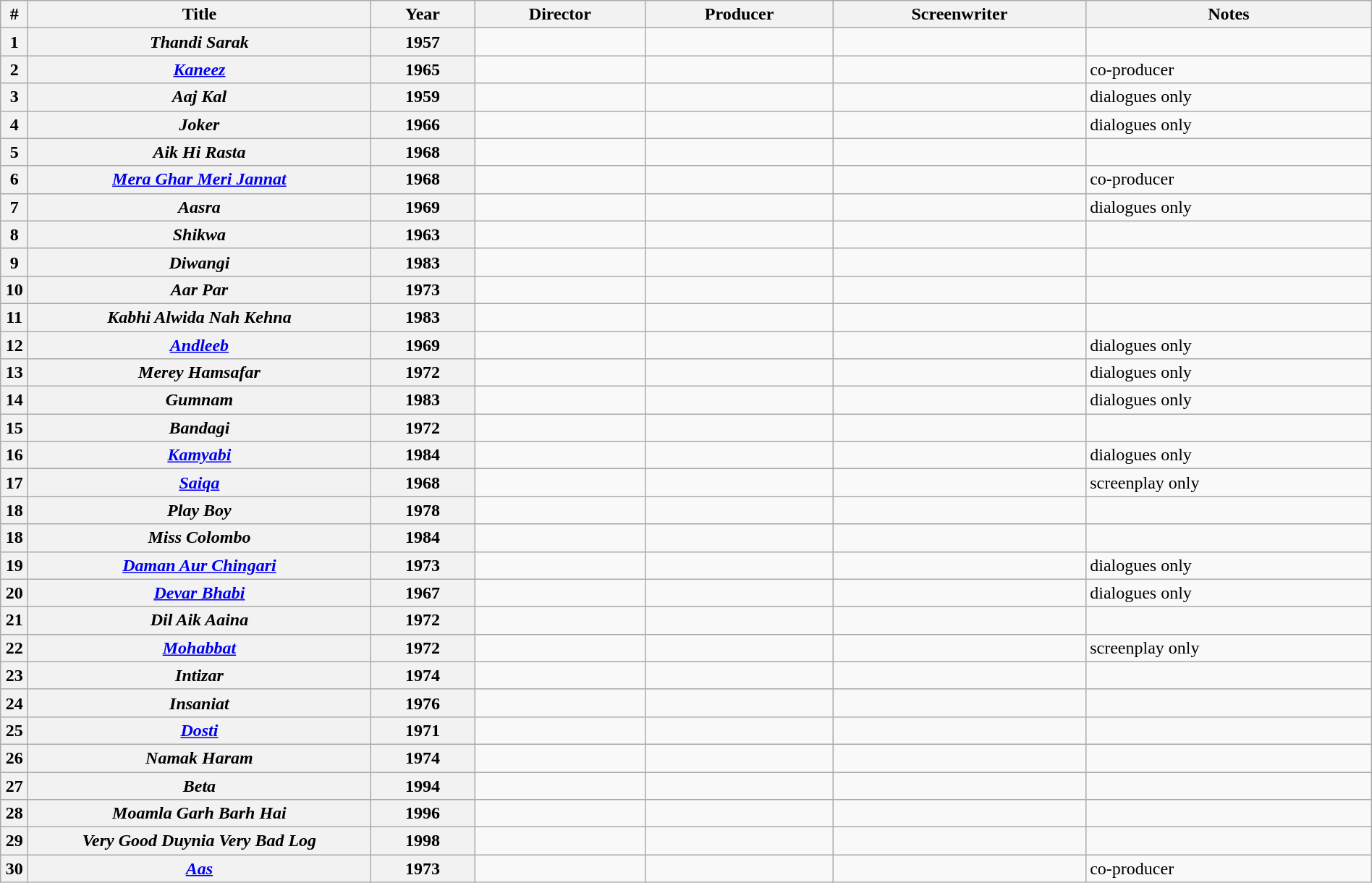<table class="wikitable sortable plainrowheaders" width=100%>
<tr>
<th scope="col" width=2%>#</th>
<th scope="col" width=25%>Title</th>
<th>Year</th>
<th scope="col">Director</th>
<th scope="col">Producer</th>
<th scope="col">Screenwriter</th>
<th scope="col">Notes</th>
</tr>
<tr>
<th scope="row" align="left">1</th>
<th><em>Thandi Sarak</em></th>
<th>1957</th>
<td></td>
<td></td>
<td></td>
<td></td>
</tr>
<tr>
<th scope="row" align="left">2</th>
<th><em><a href='#'>Kaneez</a></em></th>
<th>1965</th>
<td></td>
<td></td>
<td></td>
<td>co-producer</td>
</tr>
<tr>
<th scope="row" align="left">3</th>
<th><em>Aaj Kal</em></th>
<th>1959</th>
<td></td>
<td></td>
<td></td>
<td>dialogues only</td>
</tr>
<tr>
<th scope="row" align="left">4</th>
<th><em>Joker</em></th>
<th>1966</th>
<td></td>
<td></td>
<td></td>
<td>dialogues only</td>
</tr>
<tr>
<th scope="row" align="left">5</th>
<th><em>Aik Hi Rasta</em></th>
<th>1968</th>
<td></td>
<td></td>
<td></td>
<td></td>
</tr>
<tr>
<th scope="row" align="left">6</th>
<th><em><a href='#'>Mera Ghar Meri Jannat</a></em></th>
<th>1968</th>
<td></td>
<td></td>
<td></td>
<td>co-producer</td>
</tr>
<tr>
<th scope="row" align="left">7</th>
<th><em>Aasra</em></th>
<th>1969</th>
<td></td>
<td></td>
<td></td>
<td>dialogues only</td>
</tr>
<tr>
<th scope="row" align="left">8</th>
<th><em>Shikwa</em></th>
<th>1963</th>
<td></td>
<td></td>
<td></td>
<td></td>
</tr>
<tr>
<th scope="row" align="left">9</th>
<th><em>Diwangi</em></th>
<th>1983</th>
<td></td>
<td></td>
<td></td>
<td></td>
</tr>
<tr>
<th scope="row" align="left">10</th>
<th><em>Aar Par</em></th>
<th>1973</th>
<td></td>
<td></td>
<td></td>
<td></td>
</tr>
<tr>
<th scope="row" align="left">11</th>
<th><em>Kabhi Alwida Nah Kehna</em></th>
<th>1983</th>
<td></td>
<td></td>
<td></td>
<td></td>
</tr>
<tr>
<th scope="row" align="left">12</th>
<th><em><a href='#'>Andleeb</a></em></th>
<th>1969</th>
<td></td>
<td></td>
<td></td>
<td>dialogues only</td>
</tr>
<tr>
<th scope="row" align="left">13</th>
<th><em>Merey Hamsafar</em></th>
<th>1972</th>
<td></td>
<td></td>
<td></td>
<td>dialogues only</td>
</tr>
<tr>
<th scope="row" align="left">14</th>
<th><em>Gumnam</em></th>
<th>1983</th>
<td></td>
<td></td>
<td></td>
<td>dialogues only</td>
</tr>
<tr>
<th scope="row" align="left">15</th>
<th><em>Bandagi</em></th>
<th>1972</th>
<td></td>
<td></td>
<td></td>
<td></td>
</tr>
<tr>
<th scope="row" align="left">16</th>
<th><em><a href='#'>Kamyabi</a></em></th>
<th>1984</th>
<td></td>
<td></td>
<td></td>
<td>dialogues only</td>
</tr>
<tr>
<th scope="row" align="left">17</th>
<th><em><a href='#'>Saiqa</a></em></th>
<th>1968</th>
<td></td>
<td></td>
<td></td>
<td>screenplay only</td>
</tr>
<tr>
<th scope="row" align="left">18</th>
<th><em>Play Boy</em></th>
<th>1978</th>
<td></td>
<td></td>
<td></td>
<td></td>
</tr>
<tr>
<th scope="row" align="left">18</th>
<th><em>Miss Colombo</em></th>
<th>1984</th>
<td></td>
<td></td>
<td></td>
<td></td>
</tr>
<tr>
<th scope="row" align="left">19</th>
<th><em><a href='#'>Daman Aur Chingari</a></em></th>
<th>1973</th>
<td></td>
<td></td>
<td></td>
<td>dialogues only</td>
</tr>
<tr>
<th scope="row" align="left">20</th>
<th><em><a href='#'>Devar Bhabi</a></em></th>
<th>1967</th>
<td></td>
<td></td>
<td></td>
<td>dialogues only</td>
</tr>
<tr>
<th scope="row" align="left">21</th>
<th><em>Dil Aik Aaina</em></th>
<th>1972</th>
<td></td>
<td></td>
<td></td>
<td></td>
</tr>
<tr>
<th scope="row" align="left">22</th>
<th><em><a href='#'>Mohabbat</a></em></th>
<th>1972</th>
<td></td>
<td></td>
<td></td>
<td>screenplay only</td>
</tr>
<tr>
<th scope="row" align="left">23</th>
<th><em>Intizar</em></th>
<th>1974</th>
<td></td>
<td></td>
<td></td>
<td></td>
</tr>
<tr>
<th scope="row" align="left">24</th>
<th><em>Insaniat</em></th>
<th>1976</th>
<td></td>
<td></td>
<td></td>
<td></td>
</tr>
<tr>
<th scope="row" align="left">25</th>
<th><em><a href='#'>Dosti</a></em></th>
<th>1971</th>
<td></td>
<td></td>
<td></td>
<td></td>
</tr>
<tr>
<th scope="row" align="left">26</th>
<th><em>Namak Haram</em></th>
<th>1974</th>
<td></td>
<td></td>
<td></td>
<td></td>
</tr>
<tr>
<th scope="row" align="left">27</th>
<th><em>Beta</em></th>
<th>1994</th>
<td></td>
<td></td>
<td></td>
<td></td>
</tr>
<tr>
<th scope="row" align="left">28</th>
<th><em>Moamla Garh Barh Hai</em></th>
<th>1996</th>
<td></td>
<td></td>
<td></td>
<td></td>
</tr>
<tr>
<th scope="row" align="left">29</th>
<th><em>Very Good Duynia Very Bad Log</em></th>
<th>1998</th>
<td></td>
<td></td>
<td></td>
<td></td>
</tr>
<tr>
<th scope="row" align="left">30</th>
<th><em><a href='#'> Aas</a></em></th>
<th>1973</th>
<td></td>
<td></td>
<td></td>
<td>co-producer</td>
</tr>
</table>
